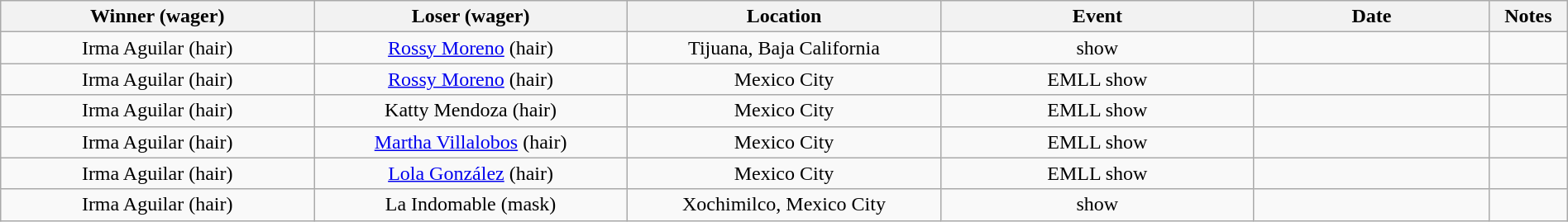<table class="wikitable sortable" width=100%  style="text-align: center">
<tr>
<th width=20% scope="col">Winner (wager)</th>
<th width=20% scope="col">Loser (wager)</th>
<th width=20% scope="col">Location</th>
<th width=20% scope="col">Event</th>
<th width=15% scope="col">Date</th>
<th class="unsortable" width=5% scope="col">Notes</th>
</tr>
<tr>
<td>Irma Aguilar (hair)</td>
<td><a href='#'>Rossy Moreno</a> (hair)</td>
<td>Tijuana, Baja California</td>
<td>show</td>
<td></td>
<td></td>
</tr>
<tr>
<td>Irma Aguilar (hair)</td>
<td><a href='#'>Rossy Moreno</a> (hair)</td>
<td>Mexico City</td>
<td>EMLL show</td>
<td></td>
<td></td>
</tr>
<tr>
<td>Irma Aguilar (hair)</td>
<td>Katty Mendoza (hair)</td>
<td>Mexico City</td>
<td>EMLL show</td>
<td></td>
<td></td>
</tr>
<tr>
<td>Irma Aguilar (hair)</td>
<td><a href='#'>Martha Villalobos</a> (hair)</td>
<td>Mexico City</td>
<td>EMLL show</td>
<td></td>
<td></td>
</tr>
<tr>
<td>Irma Aguilar (hair)</td>
<td><a href='#'>Lola González</a> (hair)</td>
<td>Mexico City</td>
<td>EMLL show</td>
<td></td>
<td></td>
</tr>
<tr>
<td>Irma Aguilar (hair)</td>
<td>La Indomable (mask)</td>
<td>Xochimilco, Mexico City</td>
<td>show</td>
<td></td>
<td></td>
</tr>
</table>
